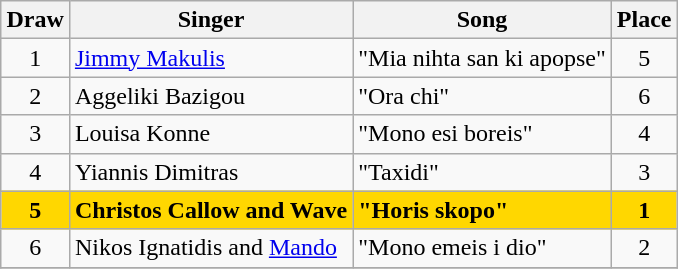<table class="sortable wikitable" style="margin: 1em auto 1em auto; text-align:center">
<tr>
<th>Draw</th>
<th>Singer</th>
<th>Song</th>
<th>Place</th>
</tr>
<tr>
<td>1</td>
<td align="left"><a href='#'>Jimmy Makulis</a></td>
<td align="left">"Mia nihta san ki apopse"</td>
<td>5</td>
</tr>
<tr>
<td>2</td>
<td align="left">Aggeliki Bazigou</td>
<td align="left">"Ora chi"</td>
<td>6</td>
</tr>
<tr>
<td>3</td>
<td align="left">Louisa Konne</td>
<td align="left">"Mono esi boreis"</td>
<td>4</td>
</tr>
<tr>
<td>4</td>
<td align="left">Yiannis Dimitras</td>
<td align="left">"Taxidi"</td>
<td>3</td>
</tr>
<tr style="background:gold; font-weight:bold;">
<td>5</td>
<td align="left">Christos Callow and Wave</td>
<td align="left">"Horis skopo"</td>
<td>1</td>
</tr>
<tr>
<td>6</td>
<td align="left">Nikos Ignatidis and <a href='#'>Mando</a></td>
<td align="left">"Mono emeis i dio"</td>
<td>2</td>
</tr>
<tr>
</tr>
</table>
